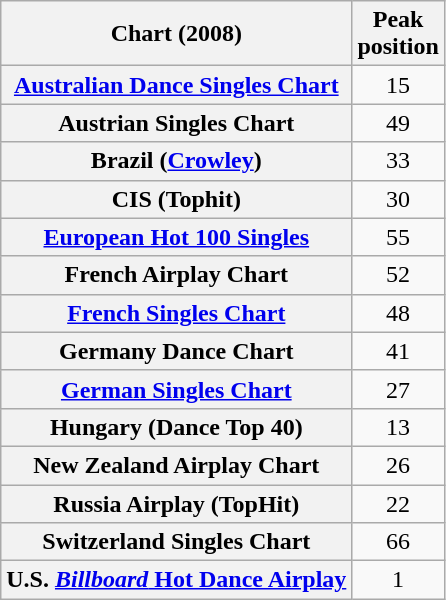<table class="wikitable sortable plainrowheaders" style="text-align:center">
<tr>
<th scope="col">Chart (2008)</th>
<th scope="col">Peak<br>position</th>
</tr>
<tr>
<th scope="row"><a href='#'>Australian Dance Singles Chart</a></th>
<td align="center">15</td>
</tr>
<tr>
<th scope="row">Austrian Singles Chart</th>
<td align="center">49</td>
</tr>
<tr>
<th scope="row">Brazil (<a href='#'>Crowley</a>)</th>
<td align="center">33</td>
</tr>
<tr>
<th scope="row">CIS (Tophit)</th>
<td style="text-align:center;">30</td>
</tr>
<tr>
<th scope="row"><a href='#'>European Hot 100 Singles</a></th>
<td align="center">55</td>
</tr>
<tr>
<th scope="row">French Airplay Chart</th>
<td align="center">52</td>
</tr>
<tr>
<th scope="row"><a href='#'>French Singles Chart</a></th>
<td align="center">48</td>
</tr>
<tr>
<th scope="row">Germany Dance Chart</th>
<td align="center">41</td>
</tr>
<tr>
<th scope="row"><a href='#'>German Singles Chart</a></th>
<td align="center">27</td>
</tr>
<tr>
<th scope="row">Hungary (Dance Top 40)</th>
<td align="center">13</td>
</tr>
<tr>
<th scope="row">New Zealand Airplay Chart</th>
<td align="center">26</td>
</tr>
<tr>
<th scope="row">Russia Airplay (TopHit)</th>
<td>22</td>
</tr>
<tr>
<th scope="row">Switzerland Singles Chart</th>
<td align="center">66</td>
</tr>
<tr>
<th scope="row">U.S. <a href='#'><em>Billboard</em> Hot Dance Airplay</a></th>
<td align="center">1</td>
</tr>
</table>
